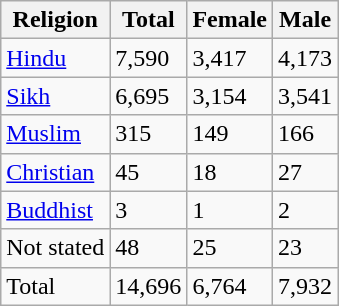<table class="wikitable sortable">
<tr>
<th>Religion</th>
<th>Total</th>
<th>Female</th>
<th>Male</th>
</tr>
<tr>
<td><a href='#'>Hindu</a></td>
<td>7,590</td>
<td>3,417</td>
<td>4,173</td>
</tr>
<tr>
<td><a href='#'>Sikh</a></td>
<td>6,695</td>
<td>3,154</td>
<td>3,541</td>
</tr>
<tr>
<td><a href='#'>Muslim</a></td>
<td>315</td>
<td>149</td>
<td>166</td>
</tr>
<tr>
<td><a href='#'>Christian</a></td>
<td>45</td>
<td>18</td>
<td>27</td>
</tr>
<tr>
<td><a href='#'>Buddhist</a></td>
<td>3</td>
<td>1</td>
<td>2</td>
</tr>
<tr>
<td>Not stated</td>
<td>48</td>
<td>25</td>
<td>23</td>
</tr>
<tr>
<td>Total</td>
<td>14,696</td>
<td>6,764</td>
<td>7,932</td>
</tr>
</table>
